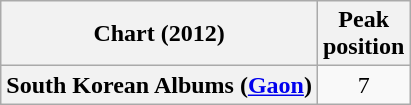<table class="wikitable plainrowheaders" style="text-align:center">
<tr>
<th scope="col">Chart (2012)</th>
<th scope="col">Peak<br>position</th>
</tr>
<tr>
<th scope="row">South Korean Albums (<a href='#'>Gaon</a>)</th>
<td>7</td>
</tr>
</table>
